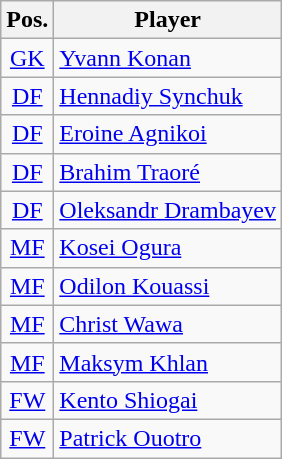<table class="wikitable">
<tr>
<th>Pos.</th>
<th>Player</th>
</tr>
<tr>
<td style="text-align:center;" rowspan=><a href='#'>GK</a></td>
<td> <a href='#'>Yvann Konan</a></td>
</tr>
<tr>
<td style="text-align:center;" rowspan=><a href='#'>DF</a></td>
<td> <a href='#'>Hennadiy Synchuk</a></td>
</tr>
<tr>
<td style="text-align:center;" rowspan=><a href='#'>DF</a></td>
<td> <a href='#'>Eroine Agnikoi</a></td>
</tr>
<tr>
<td style="text-align:center;" rowspan=><a href='#'>DF</a></td>
<td> <a href='#'>Brahim Traoré</a></td>
</tr>
<tr>
<td style="text-align:center;" rowspan=><a href='#'>DF</a></td>
<td> <a href='#'>Oleksandr Drambayev</a></td>
</tr>
<tr>
<td style="text-align:center;" rowspan=><a href='#'>MF</a></td>
<td> <a href='#'>Kosei Ogura</a></td>
</tr>
<tr>
<td style="text-align:center;" rowspan=><a href='#'>MF</a></td>
<td> <a href='#'>Odilon Kouassi</a></td>
</tr>
<tr>
<td style="text-align:center;" rowspan=><a href='#'>MF</a></td>
<td> <a href='#'>Christ Wawa</a></td>
</tr>
<tr>
<td style="text-align:center;" rowspan=><a href='#'>MF</a></td>
<td> <a href='#'>Maksym Khlan</a></td>
</tr>
<tr>
<td style="text-align:center;" rowspan=><a href='#'>FW</a></td>
<td> <a href='#'>Kento Shiogai</a></td>
</tr>
<tr>
<td style="text-align:center;" rowspan=><a href='#'>FW</a></td>
<td> <a href='#'>Patrick Ouotro</a></td>
</tr>
</table>
